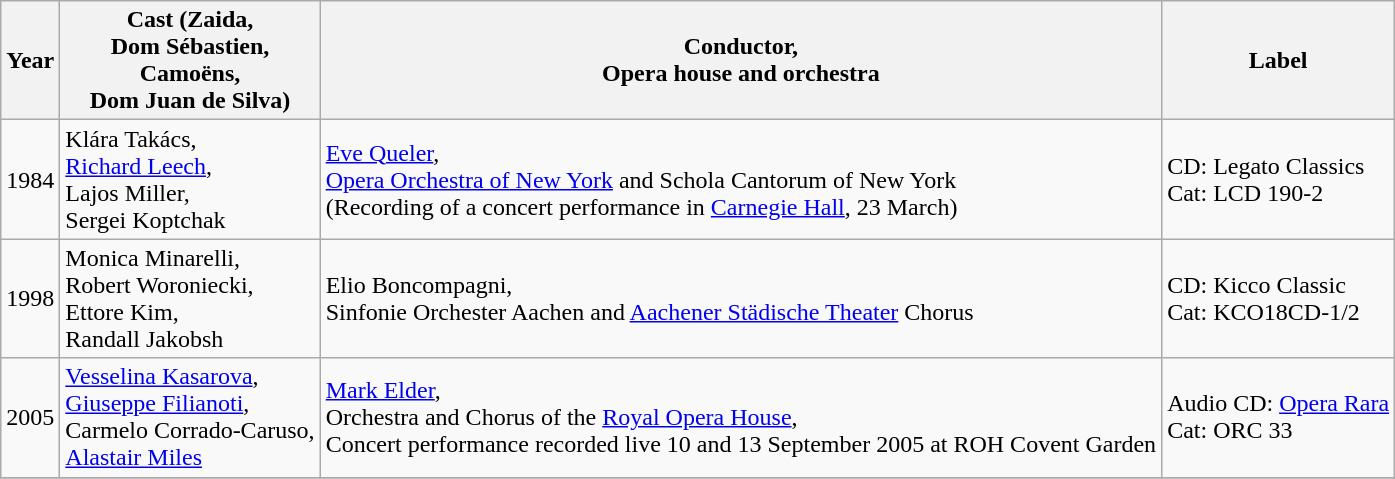<table class="wikitable">
<tr>
<th>Year</th>
<th>Cast (Zaida,<br>Dom Sébastien,<br>Camoëns,<br>Dom Juan de Silva)</th>
<th>Conductor,<br>Opera house and orchestra</th>
<th>Label</th>
</tr>
<tr>
<td>1984</td>
<td>Klára Takács,<br><a href='#'>Richard Leech</a>,<br>Lajos Miller,<br>Sergei Koptchak</td>
<td><a href='#'>Eve Queler</a>,<br><a href='#'>Opera Orchestra of New York</a> and Schola Cantorum of New York<br>(Recording of a concert performance in <a href='#'>Carnegie Hall</a>, 23 March)</td>
<td>CD: Legato Classics<br>Cat: LCD 190-2</td>
</tr>
<tr>
<td>1998</td>
<td>Monica Minarelli,<br>Robert Woroniecki,<br>Ettore Kim,<br>Randall Jakobsh</td>
<td>Elio Boncompagni,<br>Sinfonie Orchester Aachen and <a href='#'>Aachener Städische Theater</a> Chorus</td>
<td>CD: Kicco Classic<br>Cat: KCO18CD-1/2</td>
</tr>
<tr>
<td>2005</td>
<td><a href='#'>Vesselina Kasarova</a>,<br><a href='#'>Giuseppe Filianoti</a>,<br>Carmelo Corrado-Caruso,<br><a href='#'>Alastair Miles</a></td>
<td><a href='#'>Mark Elder</a>,<br>Orchestra and Chorus of the <a href='#'>Royal Opera House</a>,<br> Concert performance recorded live 10 and 13 September 2005 at ROH Covent Garden</td>
<td>Audio CD: <a href='#'>Opera Rara</a><br>Cat: ORC 33</td>
</tr>
<tr>
</tr>
</table>
